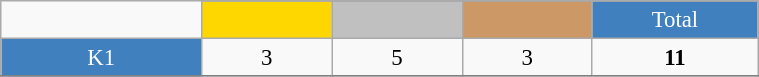<table class="wikitable"  style="font-size:95%; text-align:center; border:gray solid 1px; width:40%;">
<tr>
<td rowspan="2" style="width:3%;"></td>
</tr>
<tr>
<td style="width:2%;" bgcolor=gold></td>
<td style="width:2%;" bgcolor=silver></td>
<td style="width:2%;" bgcolor=cc9966></td>
<td style="width:2%; background-color:#4180be; color:white;">Total</td>
</tr>
<tr>
<td style="background-color:#4180be; color:white;">K1</td>
<td>3</td>
<td>5</td>
<td>3</td>
<td><strong>11</strong></td>
</tr>
<tr>
</tr>
</table>
